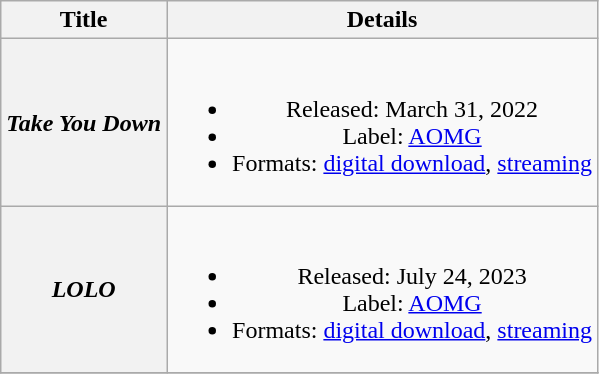<table class="wikitable plainrowheaders" style="text-align:center">
<tr>
<th scope="col">Title</th>
<th scope="col">Details</th>
</tr>
<tr>
<th scope="row"><em>Take You Down</em></th>
<td><br><ul><li>Released: March 31, 2022</li><li>Label: <a href='#'>AOMG</a></li><li>Formats: <a href='#'>digital download</a>, <a href='#'>streaming</a></li></ul></td>
</tr>
<tr>
<th scope="row"><em>LOLO</em></th>
<td><br><ul><li>Released: July 24, 2023</li><li>Label: <a href='#'>AOMG</a></li><li>Formats: <a href='#'>digital download</a>, <a href='#'>streaming</a></li></ul></td>
</tr>
<tr>
</tr>
</table>
